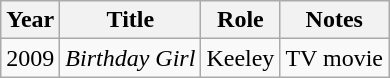<table class="wikitable sortable">
<tr>
<th>Year</th>
<th>Title</th>
<th>Role</th>
<th class="unsortable">Notes</th>
</tr>
<tr>
<td>2009</td>
<td><em>Birthday Girl</em></td>
<td>Keeley</td>
<td>TV movie</td>
</tr>
</table>
